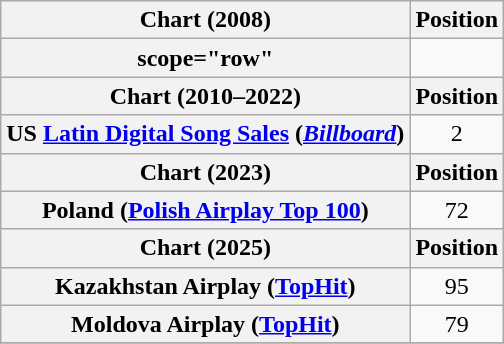<table class="wikitable plainrowheaders" style="text-align:center">
<tr>
<th>Chart (2008)</th>
<th>Position</th>
</tr>
<tr>
<th>scope="row" </th>
</tr>
<tr>
<th>Chart (2010–2022)</th>
<th>Position</th>
</tr>
<tr>
<th scope="row">US <a href='#'>Latin Digital Song Sales</a> (<em><a href='#'>Billboard</a></em>)</th>
<td>2</td>
</tr>
<tr>
<th>Chart (2023)</th>
<th>Position</th>
</tr>
<tr>
<th scope="row">Poland (<a href='#'>Polish Airplay Top 100</a>)</th>
<td>72</td>
</tr>
<tr>
<th>Chart (2025)</th>
<th>Position</th>
</tr>
<tr>
<th scope="row">Kazakhstan Airplay (<a href='#'>TopHit</a>)</th>
<td>95</td>
</tr>
<tr>
<th scope="row">Moldova Airplay (<a href='#'>TopHit</a>)</th>
<td>79</td>
</tr>
<tr>
</tr>
</table>
